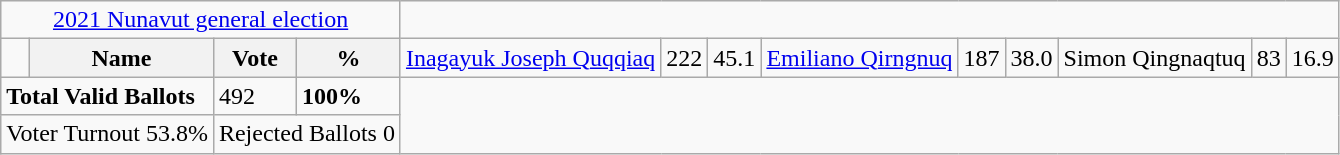<table class="wikitable">
<tr>
<td colspan=4 align=center><a href='#'>2021 Nunavut general election</a></td>
</tr>
<tr>
<td></td>
<th><strong>Name </strong></th>
<th><strong>Vote</strong></th>
<th><strong>%</strong><br></th>
<td><a href='#'>Inagayuk Joseph Quqqiaq</a></td>
<td>222</td>
<td>45.1<br></td>
<td><a href='#'>Emiliano Qirngnuq</a></td>
<td>187</td>
<td>38.0<br></td>
<td>Simon Qingnaqtuq</td>
<td>83</td>
<td>16.9</td>
</tr>
<tr>
<td colspan=2><strong>Total Valid Ballots</strong></td>
<td>492</td>
<td><strong>100%</strong></td>
</tr>
<tr>
<td colspan=2 align=center>Voter Turnout 53.8%</td>
<td colspan=2 align=center>Rejected Ballots 0</td>
</tr>
</table>
